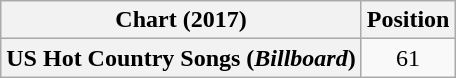<table class="wikitable plainrowheaders" style="text-align:center">
<tr>
<th scope="col">Chart (2017)</th>
<th scope="col">Position</th>
</tr>
<tr>
<th scope="row">US Hot Country Songs (<em>Billboard</em>)</th>
<td>61</td>
</tr>
</table>
